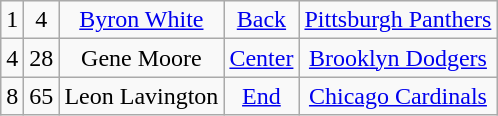<table class="wikitable" style="text-align:center">
<tr>
<td>1</td>
<td>4</td>
<td><a href='#'>Byron White</a></td>
<td><a href='#'>Back</a></td>
<td><a href='#'>Pittsburgh Panthers</a></td>
</tr>
<tr>
<td>4</td>
<td>28</td>
<td>Gene Moore</td>
<td><a href='#'>Center</a></td>
<td><a href='#'>Brooklyn Dodgers</a></td>
</tr>
<tr>
<td>8</td>
<td>65</td>
<td>Leon Lavington</td>
<td><a href='#'>End</a></td>
<td><a href='#'>Chicago Cardinals</a></td>
</tr>
</table>
